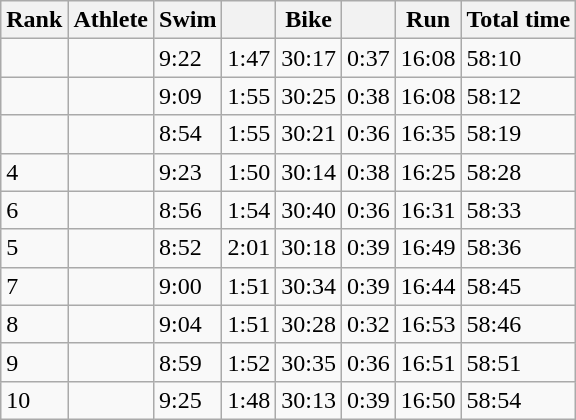<table class="wikitable sortable">
<tr>
<th>Rank</th>
<th>Athlete</th>
<th>Swim</th>
<th></th>
<th>Bike</th>
<th></th>
<th>Run</th>
<th>Total time</th>
</tr>
<tr>
<td></td>
<td></td>
<td>9:22</td>
<td>1:47</td>
<td>30:17</td>
<td>0:37</td>
<td>16:08</td>
<td>58:10</td>
</tr>
<tr>
<td></td>
<td></td>
<td>9:09</td>
<td>1:55</td>
<td>30:25</td>
<td>0:38</td>
<td>16:08</td>
<td>58:12</td>
</tr>
<tr>
<td></td>
<td></td>
<td>8:54</td>
<td>1:55</td>
<td>30:21</td>
<td>0:36</td>
<td>16:35</td>
<td>58:19</td>
</tr>
<tr>
<td>4</td>
<td></td>
<td>9:23</td>
<td>1:50</td>
<td>30:14</td>
<td>0:38</td>
<td>16:25</td>
<td>58:28</td>
</tr>
<tr>
<td>6</td>
<td></td>
<td>8:56</td>
<td>1:54</td>
<td>30:40</td>
<td>0:36</td>
<td>16:31</td>
<td>58:33</td>
</tr>
<tr>
<td>5</td>
<td></td>
<td>8:52</td>
<td>2:01</td>
<td>30:18</td>
<td>0:39</td>
<td>16:49</td>
<td>58:36</td>
</tr>
<tr>
<td>7</td>
<td></td>
<td>9:00</td>
<td>1:51</td>
<td>30:34</td>
<td>0:39</td>
<td>16:44</td>
<td>58:45</td>
</tr>
<tr>
<td>8</td>
<td></td>
<td>9:04</td>
<td>1:51</td>
<td>30:28</td>
<td>0:32</td>
<td>16:53</td>
<td>58:46</td>
</tr>
<tr>
<td>9</td>
<td></td>
<td>8:59</td>
<td>1:52</td>
<td>30:35</td>
<td>0:36</td>
<td>16:51</td>
<td>58:51</td>
</tr>
<tr>
<td>10</td>
<td></td>
<td>9:25</td>
<td>1:48</td>
<td>30:13</td>
<td>0:39</td>
<td>16:50</td>
<td>58:54</td>
</tr>
</table>
